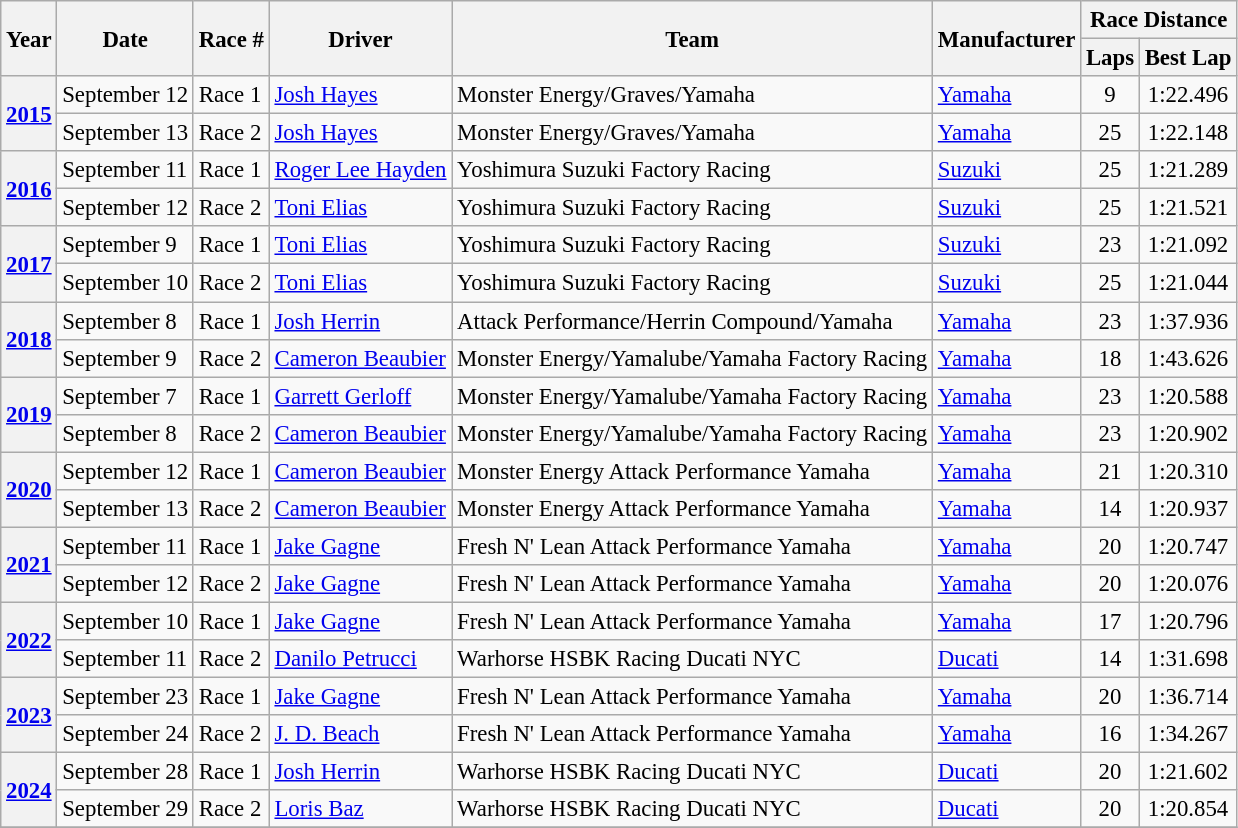<table class="wikitable" style="font-size: 95%;">
<tr>
<th rowspan="2">Year</th>
<th rowspan="2">Date</th>
<th rowspan="2">Race #</th>
<th rowspan="2">Driver</th>
<th rowspan="2">Team</th>
<th rowspan="2">Manufacturer</th>
<th colspan="2">Race Distance</th>
</tr>
<tr>
<th>Laps</th>
<th>Best Lap</th>
</tr>
<tr>
<th rowspan=2><a href='#'>2015</a></th>
<td>September 12</td>
<td>Race 1</td>
<td> <a href='#'>Josh Hayes</a></td>
<td>Monster Energy/Graves/Yamaha</td>
<td><a href='#'>Yamaha</a></td>
<td style="text-align:center;">9</td>
<td style="text-align:center;">1:22.496</td>
</tr>
<tr>
<td>September 13</td>
<td>Race 2</td>
<td> <a href='#'>Josh Hayes</a></td>
<td>Monster Energy/Graves/Yamaha</td>
<td><a href='#'>Yamaha</a></td>
<td style="text-align:center;">25</td>
<td style="text-align:center;">1:22.148</td>
</tr>
<tr>
<th rowspan=2><a href='#'>2016</a></th>
<td>September 11</td>
<td>Race 1</td>
<td> <a href='#'>Roger Lee Hayden</a></td>
<td>Yoshimura Suzuki Factory Racing</td>
<td><a href='#'>Suzuki</a></td>
<td style="text-align:center;">25</td>
<td style="text-align:center;">1:21.289</td>
</tr>
<tr>
<td>September 12</td>
<td>Race 2</td>
<td> <a href='#'>Toni Elias</a></td>
<td>Yoshimura Suzuki Factory Racing</td>
<td><a href='#'>Suzuki</a></td>
<td style="text-align:center;">25</td>
<td style="text-align:center;">1:21.521</td>
</tr>
<tr>
<th rowspan=2><a href='#'>2017</a></th>
<td>September 9</td>
<td>Race 1</td>
<td> <a href='#'>Toni Elias</a></td>
<td>Yoshimura Suzuki Factory Racing</td>
<td><a href='#'>Suzuki</a></td>
<td style="text-align:center;">23</td>
<td style="text-align:center;">1:21.092</td>
</tr>
<tr>
<td>September 10</td>
<td>Race 2</td>
<td> <a href='#'>Toni Elias</a></td>
<td>Yoshimura Suzuki Factory Racing</td>
<td><a href='#'>Suzuki</a></td>
<td style="text-align:center;">25</td>
<td style="text-align:center;">1:21.044</td>
</tr>
<tr>
<th rowspan=2><a href='#'>2018</a></th>
<td>September 8</td>
<td>Race 1</td>
<td> <a href='#'>Josh Herrin</a></td>
<td>Attack Performance/Herrin Compound/Yamaha</td>
<td><a href='#'>Yamaha</a></td>
<td style="text-align:center;">23</td>
<td style="text-align:center;">1:37.936</td>
</tr>
<tr>
<td>September 9</td>
<td>Race 2</td>
<td> <a href='#'>Cameron Beaubier</a></td>
<td>Monster Energy/Yamalube/Yamaha Factory Racing</td>
<td><a href='#'>Yamaha</a></td>
<td style="text-align:center;">18</td>
<td style="text-align:center;">1:43.626</td>
</tr>
<tr>
<th rowspan=2><a href='#'>2019</a></th>
<td>September 7</td>
<td>Race 1</td>
<td> <a href='#'>Garrett Gerloff</a></td>
<td>Monster Energy/Yamalube/Yamaha Factory Racing</td>
<td><a href='#'>Yamaha</a></td>
<td style="text-align:center;">23</td>
<td style="text-align:center;">1:20.588</td>
</tr>
<tr>
<td>September 8</td>
<td>Race 2</td>
<td> <a href='#'>Cameron Beaubier</a></td>
<td>Monster Energy/Yamalube/Yamaha Factory Racing</td>
<td><a href='#'>Yamaha</a></td>
<td style="text-align:center;">23</td>
<td style="text-align:center;">1:20.902</td>
</tr>
<tr>
<th rowspan=2><a href='#'>2020</a></th>
<td>September 12</td>
<td>Race 1</td>
<td> <a href='#'>Cameron Beaubier</a></td>
<td>Monster Energy Attack Performance Yamaha</td>
<td><a href='#'>Yamaha</a></td>
<td style="text-align:center;">21</td>
<td style="text-align:center;">1:20.310</td>
</tr>
<tr>
<td>September 13</td>
<td>Race 2</td>
<td> <a href='#'>Cameron Beaubier</a></td>
<td>Monster Energy Attack Performance Yamaha</td>
<td><a href='#'>Yamaha</a></td>
<td style="text-align:center;">14</td>
<td style="text-align:center;">1:20.937</td>
</tr>
<tr>
<th rowspan=2><a href='#'>2021</a></th>
<td>September 11</td>
<td>Race 1</td>
<td> <a href='#'>Jake Gagne</a></td>
<td>Fresh N' Lean Attack Performance Yamaha</td>
<td><a href='#'>Yamaha</a></td>
<td style="text-align:center;">20</td>
<td style="text-align:center;">1:20.747</td>
</tr>
<tr>
<td>September 12</td>
<td>Race 2</td>
<td> <a href='#'>Jake Gagne</a></td>
<td>Fresh N' Lean Attack Performance Yamaha</td>
<td><a href='#'>Yamaha</a></td>
<td style="text-align:center;">20</td>
<td style="text-align:center;">1:20.076</td>
</tr>
<tr>
<th rowspan=2><a href='#'>2022</a></th>
<td>September 10</td>
<td>Race 1</td>
<td> <a href='#'>Jake Gagne</a></td>
<td>Fresh N' Lean Attack Performance Yamaha</td>
<td><a href='#'>Yamaha</a></td>
<td style="text-align:center;">17</td>
<td style="text-align:center;">1:20.796</td>
</tr>
<tr>
<td>September 11</td>
<td>Race 2</td>
<td> <a href='#'>Danilo Petrucci</a></td>
<td>Warhorse HSBK Racing Ducati NYC</td>
<td><a href='#'>Ducati</a></td>
<td style="text-align:center;">14</td>
<td style="text-align:center;">1:31.698</td>
</tr>
<tr>
<th rowspan=2><a href='#'>2023</a></th>
<td>September 23</td>
<td>Race 1</td>
<td> <a href='#'>Jake Gagne</a></td>
<td>Fresh N' Lean Attack Performance Yamaha</td>
<td><a href='#'>Yamaha</a></td>
<td style="text-align:center;">20</td>
<td style="text-align:center;">1:36.714</td>
</tr>
<tr>
<td>September 24</td>
<td>Race 2</td>
<td> <a href='#'>J. D. Beach</a></td>
<td>Fresh N' Lean Attack Performance Yamaha</td>
<td><a href='#'>Yamaha</a></td>
<td style="text-align:center;">16</td>
<td style="text-align:center;">1:34.267</td>
</tr>
<tr>
<th rowspan=2><a href='#'>2024</a></th>
<td>September 28</td>
<td>Race 1</td>
<td> <a href='#'>Josh Herrin</a></td>
<td>Warhorse HSBK Racing Ducati NYC</td>
<td><a href='#'>Ducati</a></td>
<td style="text-align:center;">20</td>
<td style="text-align:center;">1:21.602</td>
</tr>
<tr>
<td>September 29</td>
<td>Race 2</td>
<td> <a href='#'>Loris Baz</a></td>
<td>Warhorse HSBK Racing Ducati NYC</td>
<td><a href='#'>Ducati</a></td>
<td style="text-align:center;">20</td>
<td style="text-align:center;">1:20.854</td>
</tr>
<tr>
</tr>
</table>
